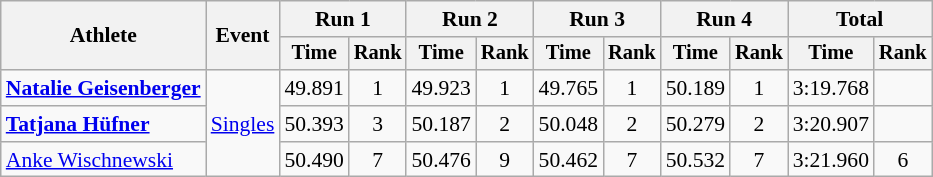<table class="wikitable" style="font-size:90%">
<tr>
<th rowspan="2">Athlete</th>
<th rowspan="2">Event</th>
<th colspan="2">Run 1</th>
<th colspan="2">Run 2</th>
<th colspan="2">Run 3</th>
<th colspan="2">Run 4</th>
<th colspan="2">Total</th>
</tr>
<tr style="font-size:95%">
<th>Time</th>
<th>Rank</th>
<th>Time</th>
<th>Rank</th>
<th>Time</th>
<th>Rank</th>
<th>Time</th>
<th>Rank</th>
<th>Time</th>
<th>Rank</th>
</tr>
<tr align=center>
<td align=left><strong><a href='#'>Natalie Geisenberger</a></strong></td>
<td align=left rowspan=3><a href='#'>Singles</a></td>
<td>49.891</td>
<td>1</td>
<td>49.923</td>
<td>1</td>
<td>49.765</td>
<td>1</td>
<td>50.189</td>
<td>1</td>
<td>3:19.768</td>
<td></td>
</tr>
<tr align=center>
<td align=left><strong><a href='#'>Tatjana Hüfner</a></strong></td>
<td>50.393</td>
<td>3</td>
<td>50.187</td>
<td>2</td>
<td>50.048</td>
<td>2</td>
<td>50.279</td>
<td>2</td>
<td>3:20.907</td>
<td></td>
</tr>
<tr align=center>
<td align=left><a href='#'>Anke Wischnewski</a></td>
<td>50.490</td>
<td>7</td>
<td>50.476</td>
<td>9</td>
<td>50.462</td>
<td>7</td>
<td>50.532</td>
<td>7</td>
<td>3:21.960</td>
<td>6</td>
</tr>
</table>
